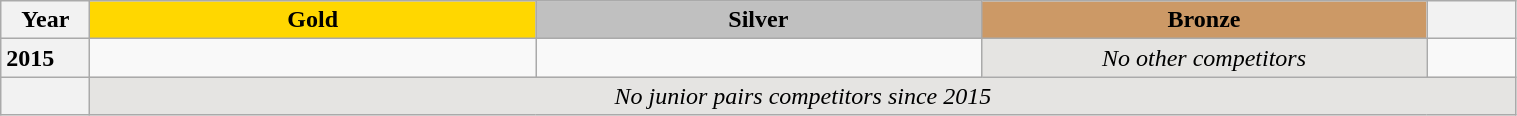<table class="wikitable unsortable" style="text-align:left; width:80%">
<tr>
<th scope="col" style="text-align:center; width:5%">Year</th>
<th scope="col" style="text-align:center; width:25%; background:gold">Gold</th>
<th scope="col" style="text-align:center; width:25%; background:silver">Silver</th>
<th scope="col" style="text-align:center; width:25%; background:#c96">Bronze</th>
<th scope="col" style="text-align:center; width:5%"></th>
</tr>
<tr>
<th scope="row" style="text-align:left">2015</th>
<td></td>
<td></td>
<td align="center" bgcolor="e5e4e2"><em>No other competitors</em></td>
<td></td>
</tr>
<tr>
<th scope="row" style="text-align: left"></th>
<td colspan="4" bgcolor="e5e4e2" align="center"><em>No junior pairs competitors since 2015</em></td>
</tr>
</table>
